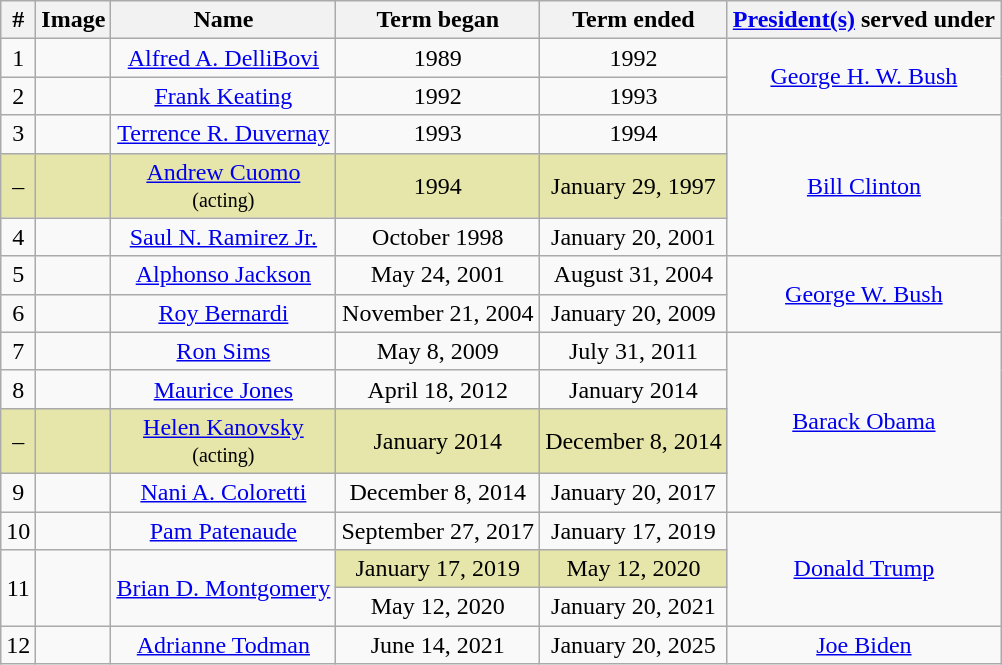<table class="wikitable" style="text-align:center">
<tr>
<th>#</th>
<th>Image</th>
<th>Name</th>
<th>Term began</th>
<th>Term ended</th>
<th><a href='#'>President(s)</a> served under</th>
</tr>
<tr>
<td>1</td>
<td></td>
<td><a href='#'>Alfred A. DelliBovi</a></td>
<td>1989</td>
<td>1992</td>
<td rowspan="2"><a href='#'>George H. W. Bush</a></td>
</tr>
<tr>
<td>2</td>
<td></td>
<td><a href='#'>Frank Keating</a></td>
<td>1992</td>
<td>1993</td>
</tr>
<tr>
<td>3</td>
<td></td>
<td><a href='#'>Terrence R. Duvernay</a></td>
<td>1993</td>
<td>1994</td>
<td rowspan=3><a href='#'>Bill Clinton</a></td>
</tr>
<tr bgcolor="#e6e6aa">
<td>–</td>
<td></td>
<td><a href='#'>Andrew Cuomo</a><br><small>(acting)</small></td>
<td>1994</td>
<td>January 29, 1997</td>
</tr>
<tr>
<td>4</td>
<td></td>
<td><a href='#'>Saul N. Ramirez Jr.</a></td>
<td>October 1998</td>
<td>January 20, 2001</td>
</tr>
<tr>
<td>5</td>
<td></td>
<td><a href='#'>Alphonso Jackson</a></td>
<td>May 24, 2001</td>
<td>August 31, 2004</td>
<td rowspan=2><a href='#'>George W. Bush</a></td>
</tr>
<tr>
<td>6</td>
<td></td>
<td><a href='#'>Roy Bernardi</a></td>
<td>November 21, 2004</td>
<td>January 20, 2009</td>
</tr>
<tr>
<td>7</td>
<td></td>
<td><a href='#'>Ron Sims</a></td>
<td>May 8, 2009</td>
<td>July 31, 2011</td>
<td rowspan=4><a href='#'>Barack Obama</a></td>
</tr>
<tr>
<td>8</td>
<td></td>
<td><a href='#'>Maurice Jones</a></td>
<td>April 18, 2012</td>
<td>January 2014</td>
</tr>
<tr bgcolor="#e6e6aa">
<td>–</td>
<td></td>
<td><a href='#'>Helen Kanovsky</a><br><small>(acting)</small></td>
<td>January 2014</td>
<td>December 8, 2014</td>
</tr>
<tr>
<td>9</td>
<td></td>
<td><a href='#'>Nani A. Coloretti</a></td>
<td>December 8, 2014</td>
<td>January 20, 2017</td>
</tr>
<tr>
<td>10</td>
<td></td>
<td><a href='#'>Pam Patenaude</a></td>
<td>September 27, 2017</td>
<td>January 17, 2019</td>
<td rowspan=3><a href='#'>Donald Trump</a></td>
</tr>
<tr>
<td rowspan=2>11</td>
<td rowspan=2></td>
<td rowspan=2><a href='#'>Brian D. Montgomery</a></td>
<td bgcolor="#e6e6aa">January 17, 2019</td>
<td bgcolor="#e6e6aa">May 12, 2020</td>
</tr>
<tr>
<td>May 12, 2020</td>
<td>January 20, 2021</td>
</tr>
<tr>
<td>12</td>
<td></td>
<td><a href='#'>Adrianne Todman</a></td>
<td>June 14, 2021</td>
<td>January 20, 2025</td>
<td><a href='#'>Joe Biden</a></td>
</tr>
</table>
